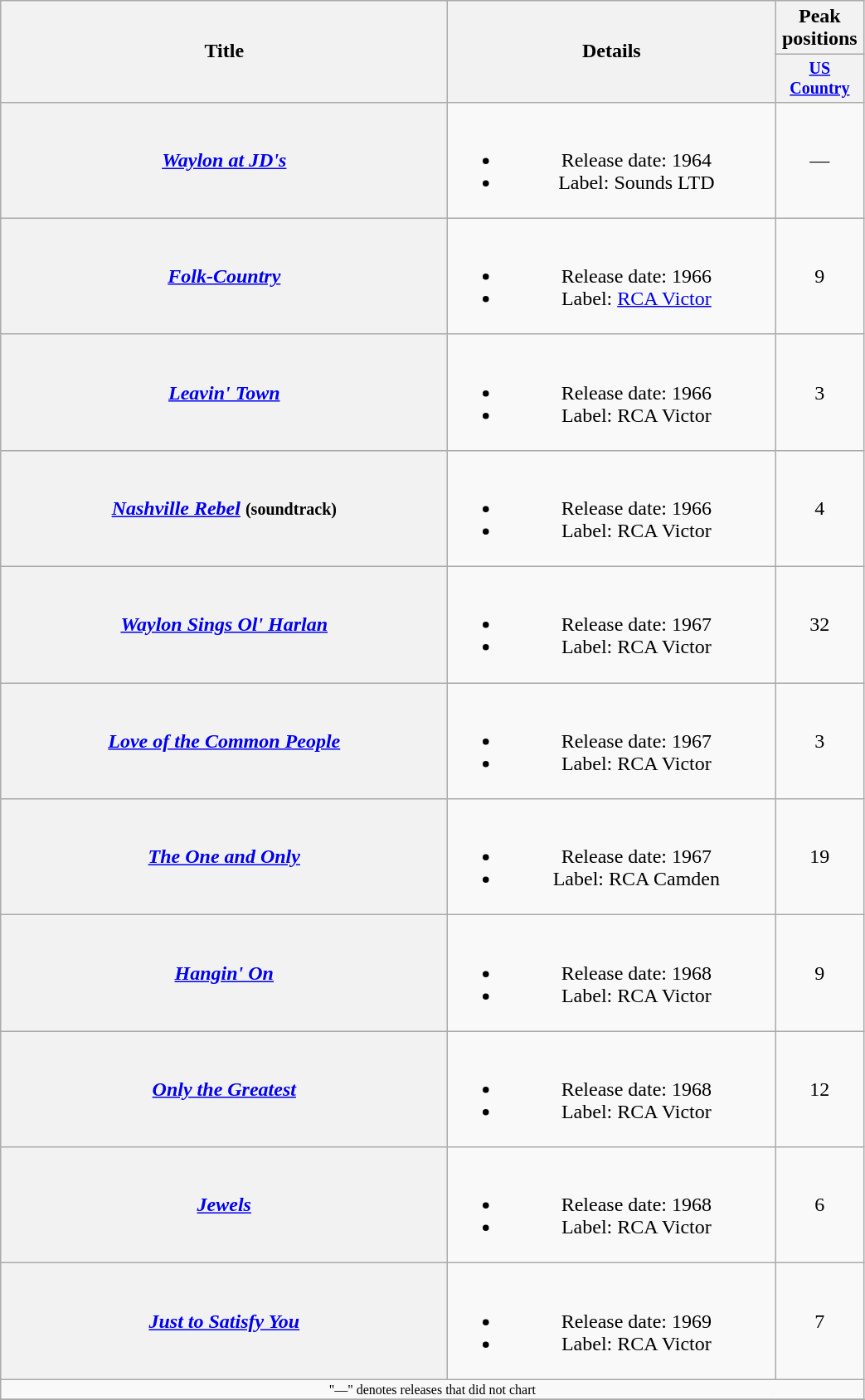<table class="wikitable plainrowheaders" style="text-align:center;">
<tr>
<th rowspan="2" style="width:22em;">Title</th>
<th rowspan="2" style="width:16em;">Details</th>
<th colspan="1">Peak positions</th>
</tr>
<tr style="font-size:smaller;">
<th width="65"><a href='#'>US Country</a></th>
</tr>
<tr>
<th scope="row"><em><a href='#'>Waylon at JD's</a></em></th>
<td><br><ul><li>Release date: 1964</li><li>Label: Sounds LTD</li></ul></td>
<td>—</td>
</tr>
<tr>
<th scope="row"><em><a href='#'>Folk-Country</a></em></th>
<td><br><ul><li>Release date: 1966</li><li>Label: <a href='#'>RCA Victor</a></li></ul></td>
<td>9</td>
</tr>
<tr>
<th scope="row"><em><a href='#'>Leavin' Town</a></em></th>
<td><br><ul><li>Release date: 1966</li><li>Label: RCA Victor</li></ul></td>
<td>3</td>
</tr>
<tr>
<th scope="row"><em><a href='#'>Nashville Rebel</a></em> <small>(soundtrack)</small></th>
<td><br><ul><li>Release date: 1966</li><li>Label: RCA Victor</li></ul></td>
<td>4</td>
</tr>
<tr>
<th scope="row"><em><a href='#'>Waylon Sings Ol' Harlan</a></em></th>
<td><br><ul><li>Release date: 1967</li><li>Label: RCA Victor</li></ul></td>
<td>32</td>
</tr>
<tr>
<th scope="row"><em><a href='#'>Love of the Common People</a></em></th>
<td><br><ul><li>Release date: 1967</li><li>Label: RCA Victor</li></ul></td>
<td>3</td>
</tr>
<tr>
<th scope="row"><em><a href='#'>The One and Only</a></em></th>
<td><br><ul><li>Release date: 1967</li><li>Label: RCA Camden</li></ul></td>
<td>19</td>
</tr>
<tr>
<th scope="row"><em><a href='#'>Hangin' On</a></em></th>
<td><br><ul><li>Release date: 1968</li><li>Label: RCA Victor</li></ul></td>
<td>9</td>
</tr>
<tr>
<th scope="row"><em><a href='#'>Only the Greatest</a></em></th>
<td><br><ul><li>Release date: 1968</li><li>Label: RCA Victor</li></ul></td>
<td>12</td>
</tr>
<tr>
<th scope="row"><em><a href='#'>Jewels</a></em></th>
<td><br><ul><li>Release date: 1968</li><li>Label: RCA Victor</li></ul></td>
<td>6</td>
</tr>
<tr>
<th scope="row"><em><a href='#'>Just to Satisfy You</a></em></th>
<td><br><ul><li>Release date: 1969</li><li>Label: RCA Victor</li></ul></td>
<td>7</td>
</tr>
<tr>
<td colspan="3" style="font-size:8pt">"—" denotes releases that did not chart</td>
</tr>
<tr>
</tr>
</table>
